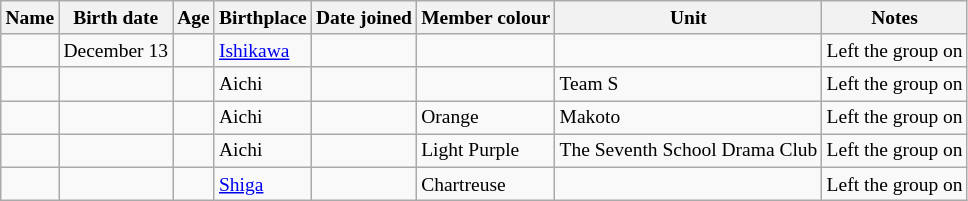<table class="wikitable" style="font-size:small">
<tr>
<th>Name</th>
<th>Birth date</th>
<th>Age</th>
<th>Birthplace</th>
<th>Date joined</th>
<th>Member colour</th>
<th>Unit</th>
<th>Notes</th>
</tr>
<tr>
<td></td>
<td>December 13</td>
<td style="text-align:center;"></td>
<td><a href='#'>Ishikawa</a></td>
<td></td>
<td></td>
<td></td>
<td>Left the group on </td>
</tr>
<tr>
<td></td>
<td></td>
<td style="text-align:center;"></td>
<td>Aichi</td>
<td></td>
<td></td>
<td>Team S</td>
<td>Left the group on </td>
</tr>
<tr>
<td></td>
<td></td>
<td style="text-align:center;"></td>
<td>Aichi</td>
<td></td>
<td> Orange</td>
<td>Makoto</td>
<td>Left the group on </td>
</tr>
<tr>
<td></td>
<td></td>
<td style="text-align:center;"></td>
<td>Aichi</td>
<td></td>
<td> Light Purple</td>
<td>The Seventh School Drama Club</td>
<td>Left the group on </td>
</tr>
<tr>
<td></td>
<td></td>
<td style="text-align:center;"></td>
<td><a href='#'>Shiga</a></td>
<td></td>
<td> Chartreuse</td>
<td></td>
<td>Left the group on </td>
</tr>
</table>
